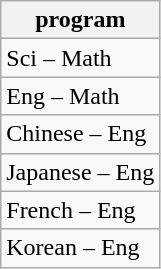<table class="wikitable">
<tr>
<th>program</th>
</tr>
<tr>
<td>Sci – Math</td>
</tr>
<tr>
<td>Eng – Math</td>
</tr>
<tr>
<td>Chinese – Eng</td>
</tr>
<tr>
<td>Japanese – Eng</td>
</tr>
<tr>
<td>French – Eng</td>
</tr>
<tr>
<td>Korean – Eng</td>
</tr>
</table>
